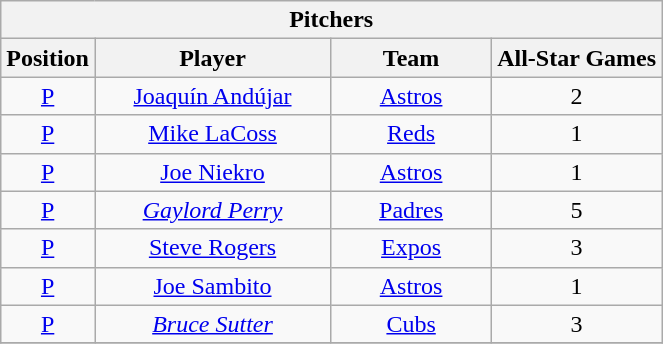<table class="wikitable" style="font-size: 100%; text-align:center;">
<tr>
<th colspan="4">Pitchers</th>
</tr>
<tr>
<th>Position</th>
<th width="150">Player</th>
<th width="100">Team</th>
<th>All-Star Games</th>
</tr>
<tr>
<td><a href='#'>P</a></td>
<td><a href='#'>Joaquín Andújar</a></td>
<td><a href='#'>Astros</a></td>
<td>2</td>
</tr>
<tr>
<td><a href='#'>P</a></td>
<td><a href='#'>Mike LaCoss</a></td>
<td><a href='#'>Reds</a></td>
<td>1</td>
</tr>
<tr>
<td><a href='#'>P</a></td>
<td><a href='#'>Joe Niekro</a></td>
<td><a href='#'>Astros</a></td>
<td>1</td>
</tr>
<tr>
<td><a href='#'>P</a></td>
<td><em><a href='#'>Gaylord Perry</a></em></td>
<td><a href='#'>Padres</a></td>
<td>5</td>
</tr>
<tr>
<td><a href='#'>P</a></td>
<td><a href='#'>Steve Rogers</a></td>
<td><a href='#'>Expos</a></td>
<td>3</td>
</tr>
<tr>
<td><a href='#'>P</a></td>
<td><a href='#'>Joe Sambito</a></td>
<td><a href='#'>Astros</a></td>
<td>1</td>
</tr>
<tr>
<td><a href='#'>P</a></td>
<td><em><a href='#'>Bruce Sutter</a></em></td>
<td><a href='#'>Cubs</a></td>
<td>3</td>
</tr>
<tr>
</tr>
</table>
